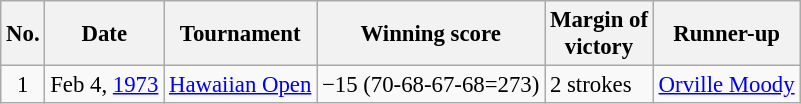<table class="wikitable" style="font-size:95%;">
<tr>
<th>No.</th>
<th>Date</th>
<th>Tournament</th>
<th>Winning score</th>
<th>Margin of<br>victory</th>
<th>Runner-up</th>
</tr>
<tr>
<td align=center>1</td>
<td align=right>Feb 4, <a href='#'>1973</a></td>
<td><a href='#'>Hawaiian Open</a></td>
<td>−15 (70-68-67-68=273)</td>
<td>2 strokes</td>
<td> <a href='#'>Orville Moody</a></td>
</tr>
</table>
